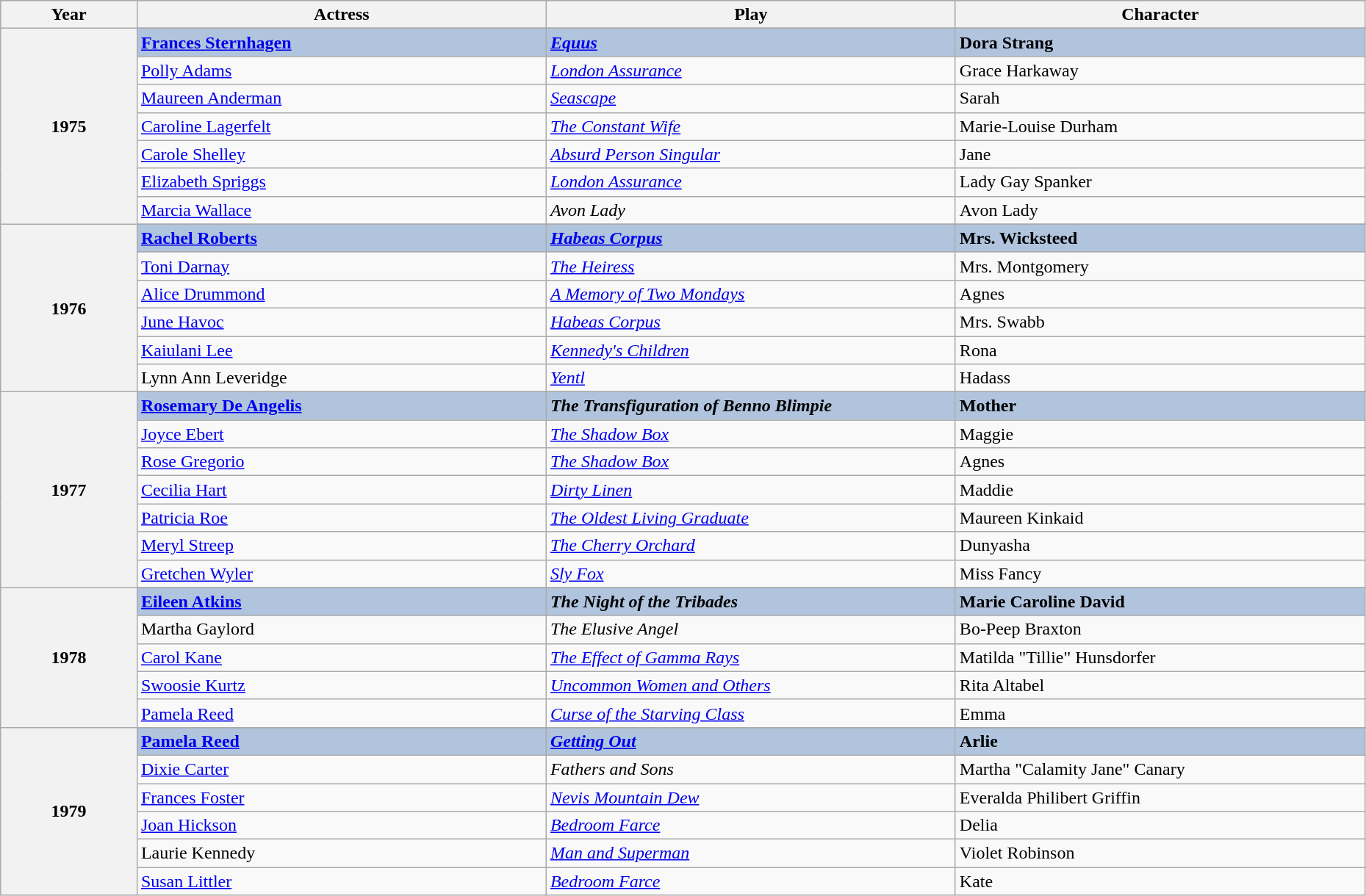<table class="wikitable" style="width:98%;">
<tr style="background:#bebebe;">
<th style="width:10%;">Year</th>
<th style="width:30%;">Actress</th>
<th style="width:30%;">Play</th>
<th style="width:30%;">Character</th>
</tr>
<tr>
<th rowspan="8">1975</th>
</tr>
<tr style="background:#B0C4DE;">
<td><strong><a href='#'>Frances Sternhagen</a></strong></td>
<td><strong><em><a href='#'>Equus</a></em></strong></td>
<td><strong>Dora Strang </strong></td>
</tr>
<tr>
<td><a href='#'>Polly Adams</a></td>
<td><em><a href='#'>London Assurance</a></em></td>
<td>Grace Harkaway</td>
</tr>
<tr>
<td><a href='#'>Maureen Anderman</a></td>
<td><em><a href='#'>Seascape</a></em></td>
<td>Sarah</td>
</tr>
<tr>
<td><a href='#'>Caroline Lagerfelt</a></td>
<td><em><a href='#'>The Constant Wife</a></em></td>
<td>Marie-Louise Durham</td>
</tr>
<tr>
<td><a href='#'>Carole Shelley</a></td>
<td><em><a href='#'>Absurd Person Singular</a></em></td>
<td>Jane</td>
</tr>
<tr>
<td><a href='#'>Elizabeth Spriggs</a></td>
<td><em><a href='#'>London Assurance</a></em></td>
<td>Lady Gay Spanker</td>
</tr>
<tr>
<td><a href='#'>Marcia Wallace</a></td>
<td><em>Avon Lady</em></td>
<td>Avon Lady</td>
</tr>
<tr>
<th rowspan="7">1976</th>
</tr>
<tr style="background:#B0C4DE;">
<td><strong><a href='#'>Rachel Roberts</a></strong></td>
<td><strong><em><a href='#'>Habeas Corpus</a></em></strong></td>
<td><strong>Mrs. Wicksteed</strong></td>
</tr>
<tr>
<td><a href='#'>Toni Darnay</a></td>
<td><em><a href='#'>The Heiress</a></em></td>
<td>Mrs. Montgomery</td>
</tr>
<tr>
<td><a href='#'>Alice Drummond</a></td>
<td><em><a href='#'>A Memory of Two Mondays</a></em></td>
<td>Agnes</td>
</tr>
<tr>
<td><a href='#'>June Havoc</a></td>
<td><em><a href='#'>Habeas Corpus</a></em></td>
<td>Mrs. Swabb</td>
</tr>
<tr>
<td><a href='#'>Kaiulani Lee</a></td>
<td><em><a href='#'>Kennedy's Children</a></em></td>
<td>Rona</td>
</tr>
<tr>
<td>Lynn Ann Leveridge</td>
<td><em><a href='#'>Yentl</a></em></td>
<td>Hadass</td>
</tr>
<tr>
<th rowspan="8">1977</th>
</tr>
<tr style="background:#B0C4DE;">
<td><strong><a href='#'>Rosemary De Angelis</a></strong></td>
<td><strong><em>The Transfiguration of Benno Blimpie</em></strong></td>
<td><strong>Mother</strong></td>
</tr>
<tr>
<td><a href='#'>Joyce Ebert</a></td>
<td><em><a href='#'>The Shadow Box</a></em></td>
<td>Maggie</td>
</tr>
<tr>
<td><a href='#'>Rose Gregorio</a></td>
<td><em><a href='#'>The Shadow Box</a></em></td>
<td>Agnes</td>
</tr>
<tr>
<td><a href='#'>Cecilia Hart</a></td>
<td><em> <a href='#'>Dirty Linen</a></em></td>
<td>Maddie</td>
</tr>
<tr>
<td><a href='#'>Patricia Roe</a></td>
<td><em><a href='#'>The Oldest Living Graduate</a></em></td>
<td>Maureen Kinkaid</td>
</tr>
<tr>
<td><a href='#'>Meryl Streep</a></td>
<td><em><a href='#'>The Cherry Orchard</a></em></td>
<td>Dunyasha</td>
</tr>
<tr>
<td><a href='#'>Gretchen Wyler</a></td>
<td><em><a href='#'>Sly Fox</a></em></td>
<td>Miss Fancy</td>
</tr>
<tr>
<th rowspan="6">1978</th>
</tr>
<tr style="background:#B0C4DE;">
<td><strong><a href='#'>Eileen Atkins</a></strong></td>
<td><strong><em>The Night of the Tribades</em></strong></td>
<td><strong>Marie Caroline David</strong></td>
</tr>
<tr>
<td>Martha Gaylord</td>
<td><em>The Elusive Angel</em></td>
<td>Bo-Peep Braxton</td>
</tr>
<tr>
<td><a href='#'>Carol Kane</a></td>
<td><em><a href='#'>The Effect of Gamma Rays</a></em></td>
<td>Matilda "Tillie" Hunsdorfer</td>
</tr>
<tr>
<td><a href='#'>Swoosie Kurtz</a></td>
<td><em><a href='#'>Uncommon Women and Others</a></em></td>
<td>Rita Altabel</td>
</tr>
<tr>
<td><a href='#'>Pamela Reed</a></td>
<td><em><a href='#'>Curse of the Starving Class</a></em></td>
<td>Emma</td>
</tr>
<tr>
<th rowspan="7">1979</th>
</tr>
<tr style="background:#B0C4DE;">
<td><strong><a href='#'>Pamela Reed</a></strong></td>
<td><strong><em><a href='#'>Getting Out</a></em></strong></td>
<td><strong>Arlie</strong></td>
</tr>
<tr>
<td><a href='#'>Dixie Carter</a></td>
<td><em>Fathers and Sons</em></td>
<td>Martha "Calamity Jane" Canary</td>
</tr>
<tr>
<td><a href='#'>Frances Foster</a></td>
<td><em><a href='#'>Nevis Mountain Dew</a></em></td>
<td>Everalda Philibert Griffin</td>
</tr>
<tr>
<td><a href='#'>Joan Hickson</a></td>
<td><em><a href='#'>Bedroom Farce</a></em></td>
<td>Delia</td>
</tr>
<tr>
<td>Laurie Kennedy</td>
<td><em><a href='#'>Man and Superman</a></em></td>
<td>Violet Robinson</td>
</tr>
<tr>
<td><a href='#'>Susan Littler</a></td>
<td><em><a href='#'>Bedroom Farce</a></em></td>
<td>Kate</td>
</tr>
</table>
